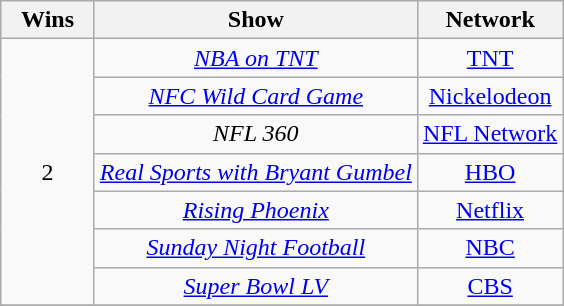<table class="wikitable floatleft" style="text-align: center;">
<tr>
<th scope="col" style="width:55px;">Wins</th>
<th scope="col" style="text-align:center;">Show</th>
<th scope="col" style="text-align:center;">Network</th>
</tr>
<tr>
<td rowspan="7" scope=row style="text-align:center">2</td>
<td><em><a href='#'>NBA on TNT</a></em></td>
<td><a href='#'>TNT</a></td>
</tr>
<tr>
<td><em><a href='#'>NFC Wild Card Game</a></em></td>
<td><a href='#'>Nickelodeon</a></td>
</tr>
<tr>
<td><em>NFL 360</em></td>
<td><a href='#'>NFL Network</a></td>
</tr>
<tr>
<td><em><a href='#'>Real Sports with Bryant Gumbel</a></em></td>
<td><a href='#'>HBO</a></td>
</tr>
<tr>
<td><em><a href='#'>Rising Phoenix</a></em></td>
<td><a href='#'>Netflix</a></td>
</tr>
<tr>
<td><em><a href='#'>Sunday Night Football</a></em></td>
<td><a href='#'>NBC</a></td>
</tr>
<tr>
<td><em><a href='#'>Super Bowl LV</a></em></td>
<td><a href='#'>CBS</a></td>
</tr>
<tr>
</tr>
</table>
